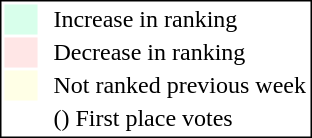<table style="border:1px solid black; float:right;">
<tr>
<td style="background:#D8FFEB; width:20px;"></td>
<td> </td>
<td>Increase in ranking</td>
</tr>
<tr>
<td style="background:#FFE6E6; width:20px;"></td>
<td> </td>
<td>Decrease in ranking</td>
</tr>
<tr>
<td style="background:#FFFFE6; width:20px;"></td>
<td> </td>
<td>Not ranked previous week</td>
</tr>
<tr>
<td style="background:#FFFFFF; width:20px;"></td>
<td> </td>
<td>() First place votes</td>
</tr>
</table>
